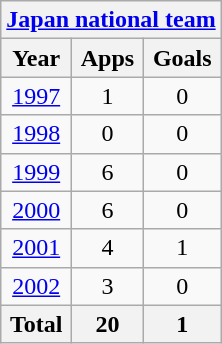<table class="wikitable" style="text-align:center">
<tr>
<th colspan=3><a href='#'>Japan national team</a></th>
</tr>
<tr>
<th>Year</th>
<th>Apps</th>
<th>Goals</th>
</tr>
<tr>
<td><a href='#'>1997</a></td>
<td>1</td>
<td>0</td>
</tr>
<tr>
<td><a href='#'>1998</a></td>
<td>0</td>
<td>0</td>
</tr>
<tr>
<td><a href='#'>1999</a></td>
<td>6</td>
<td>0</td>
</tr>
<tr>
<td><a href='#'>2000</a></td>
<td>6</td>
<td>0</td>
</tr>
<tr>
<td><a href='#'>2001</a></td>
<td>4</td>
<td>1</td>
</tr>
<tr>
<td><a href='#'>2002</a></td>
<td>3</td>
<td>0</td>
</tr>
<tr>
<th>Total</th>
<th>20</th>
<th>1</th>
</tr>
</table>
